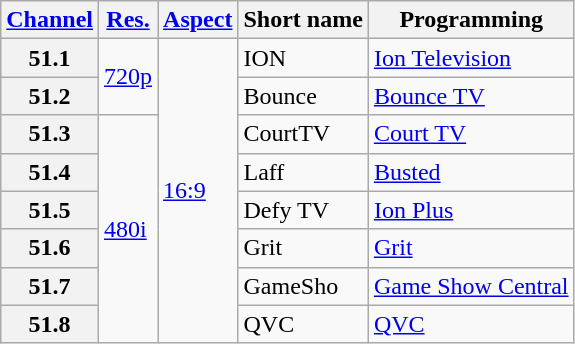<table class="wikitable">
<tr>
<th scope = "col"><a href='#'>Channel</a></th>
<th scope = "col"><a href='#'>Res.</a></th>
<th scope = "col"><a href='#'>Aspect</a></th>
<th scope = "col">Short name</th>
<th scope = "col">Programming</th>
</tr>
<tr>
<th scope = "row">51.1</th>
<td rowspan=2><a href='#'>720p</a></td>
<td rowspan=8><a href='#'>16:9</a></td>
<td>ION</td>
<td><a href='#'>Ion Television</a></td>
</tr>
<tr>
<th scope = "row">51.2</th>
<td>Bounce</td>
<td><a href='#'>Bounce TV</a></td>
</tr>
<tr>
<th scope = "row">51.3</th>
<td rowspan=6><a href='#'>480i</a></td>
<td>CourtTV</td>
<td><a href='#'>Court TV</a></td>
</tr>
<tr>
<th scope = "row">51.4</th>
<td>Laff</td>
<td><a href='#'>Busted</a></td>
</tr>
<tr>
<th scope = "row">51.5</th>
<td>Defy TV</td>
<td><a href='#'>Ion Plus</a></td>
</tr>
<tr>
<th scope = "row">51.6</th>
<td>Grit</td>
<td><a href='#'>Grit</a></td>
</tr>
<tr>
<th scope = "row">51.7</th>
<td>GameSho</td>
<td><a href='#'>Game Show Central</a></td>
</tr>
<tr>
<th scope = "row">51.8</th>
<td>QVC</td>
<td><a href='#'>QVC</a></td>
</tr>
</table>
